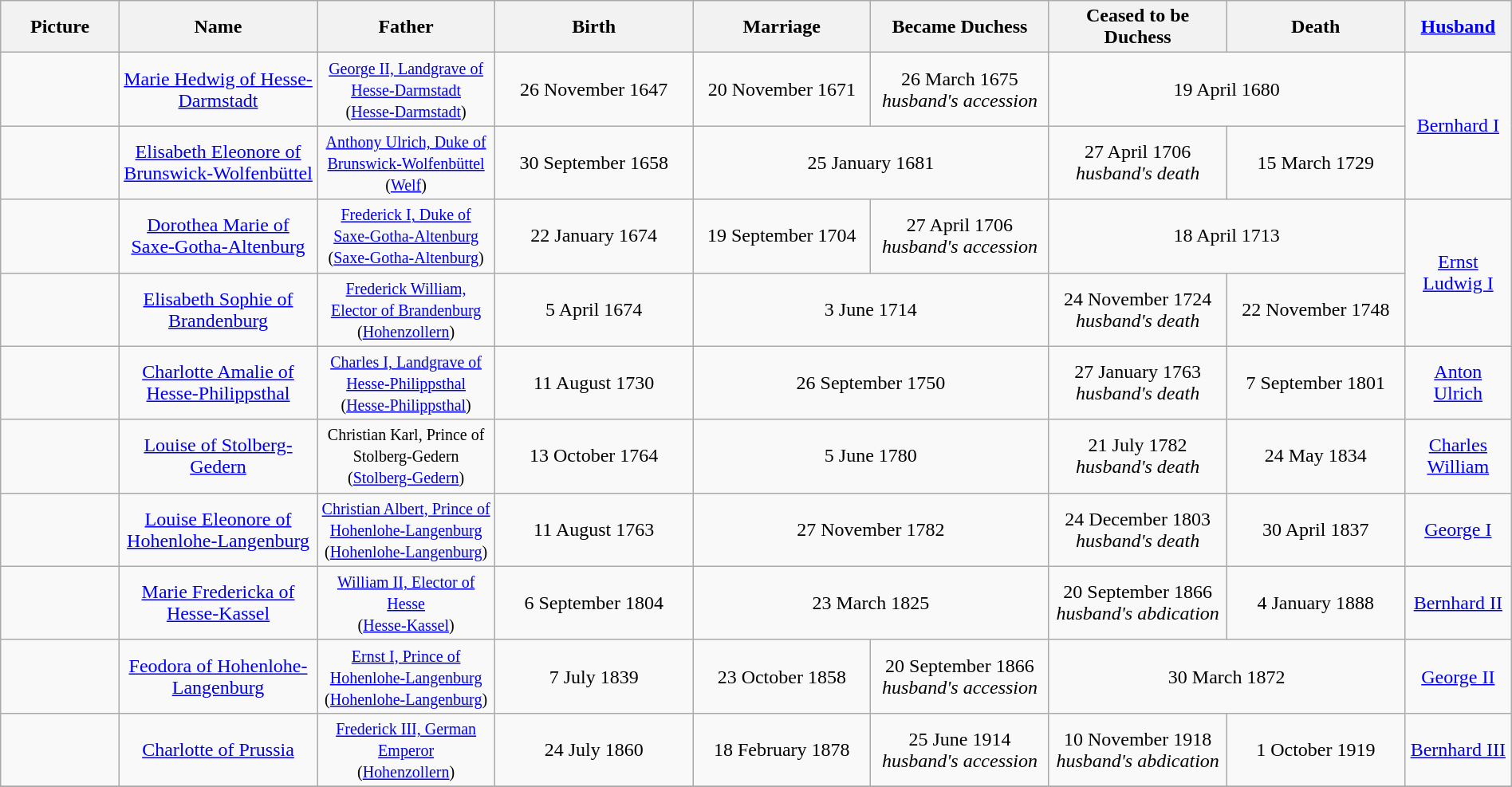<table width=100% class="wikitable">
<tr>
<th width = "6%">Picture</th>
<th width = "10%">Name</th>
<th width = "9%">Father</th>
<th width = "10%">Birth</th>
<th width = "9%">Marriage</th>
<th width = "9%">Became Duchess</th>
<th width = "9%">Ceased to be Duchess</th>
<th width = "9%">Death</th>
<th width = "5%"><a href='#'>Husband</a></th>
</tr>
<tr>
<td align="center"></td>
<td align="center"><a href='#'>Marie Hedwig of Hesse-Darmstadt</a></td>
<td align="center"><small><a href='#'>George II, Landgrave of Hesse-Darmstadt</a><br>(<a href='#'>Hesse-Darmstadt</a>)</small></td>
<td align="center">26 November 1647</td>
<td align="center">20 November 1671</td>
<td align="center">26 March 1675<br><em>husband's accession</em></td>
<td align="center" colspan="2">19 April 1680</td>
<td align="center" rowspan="2"><a href='#'>Bernhard I</a></td>
</tr>
<tr>
<td align="center"></td>
<td align="center"><a href='#'>Elisabeth Eleonore of Brunswick-Wolfenbüttel</a></td>
<td align="center"><small><a href='#'>Anthony Ulrich, Duke of Brunswick-Wolfenbüttel</a><br>(<a href='#'>Welf</a>)</small></td>
<td align="center">30 September 1658</td>
<td align="center" colspan="2">25 January 1681</td>
<td align="center">27 April 1706<br><em>husband's death</em></td>
<td align="center">15 March 1729</td>
</tr>
<tr>
<td align="center"></td>
<td align="center"><a href='#'>Dorothea Marie of Saxe-Gotha-Altenburg</a></td>
<td align="center"><small><a href='#'>Frederick I, Duke of Saxe-Gotha-Altenburg</a><br>(<a href='#'>Saxe-Gotha-Altenburg</a>)</small></td>
<td align="center">22 January 1674</td>
<td align="center">19 September 1704</td>
<td align="center">27 April 1706<br><em>husband's accession</em></td>
<td align="center" colspan="2">18 April 1713</td>
<td align="center" rowspan="2"><a href='#'>Ernst Ludwig I</a></td>
</tr>
<tr>
<td align="center"></td>
<td align="center"><a href='#'>Elisabeth Sophie of Brandenburg</a></td>
<td align="center"><small><a href='#'>Frederick William, Elector of Brandenburg</a><br>(<a href='#'>Hohenzollern</a>)</small></td>
<td align="center">5 April 1674</td>
<td align="center" colspan="2">3 June 1714</td>
<td align="center">24 November 1724<br><em>husband's death</em></td>
<td align="center">22 November 1748</td>
</tr>
<tr>
<td align="center"></td>
<td align="center"><a href='#'>Charlotte Amalie of Hesse-Philippsthal</a></td>
<td align="center"><small><a href='#'>Charles I, Landgrave of Hesse-Philippsthal</a><br>(<a href='#'>Hesse-Philippsthal</a>)</small></td>
<td align="center">11 August 1730</td>
<td align="center" colspan="2">26 September 1750</td>
<td align="center">27 January 1763 <br><em>husband's death</em></td>
<td align="center">7 September 1801</td>
<td align="center"><a href='#'>Anton Ulrich</a></td>
</tr>
<tr>
<td align="center"></td>
<td align="center"><a href='#'>Louise of Stolberg-Gedern</a></td>
<td align="center"><small>Christian Karl, Prince of Stolberg-Gedern<br>(<a href='#'>Stolberg-Gedern</a>)</small></td>
<td align="center">13 October 1764</td>
<td align="center" colspan="2">5 June 1780</td>
<td align="center">21 July 1782<br><em>husband's death</em></td>
<td align="center">24 May 1834</td>
<td align="center"><a href='#'>Charles William</a></td>
</tr>
<tr>
<td align="center"></td>
<td align="center"><a href='#'>Louise Eleonore of Hohenlohe-Langenburg</a></td>
<td align="center"><small><a href='#'>Christian Albert, Prince of Hohenlohe-Langenburg</a><br>(<a href='#'>Hohenlohe-Langenburg</a>)</small></td>
<td align="center">11 August 1763</td>
<td align="center" colspan="2">27 November 1782</td>
<td align="center">24 December 1803<br><em>husband's death</em></td>
<td align="center">30 April 1837</td>
<td align="center"><a href='#'>George I</a></td>
</tr>
<tr>
<td align="center"></td>
<td align="center"><a href='#'>Marie Fredericka of Hesse-Kassel</a></td>
<td align="center"><small><a href='#'>William II, Elector of Hesse</a><br>(<a href='#'>Hesse-Kassel</a>)</small></td>
<td align="center">6 September 1804</td>
<td align="center" colspan="2">23 March 1825</td>
<td align="center">20 September 1866<br><em>husband's abdication</em></td>
<td align="center">4 January 1888</td>
<td align="center"><a href='#'>Bernhard II</a></td>
</tr>
<tr>
<td align="center"></td>
<td align="center"><a href='#'>Feodora of Hohenlohe-Langenburg</a></td>
<td align="center"><small><a href='#'>Ernst I, Prince of Hohenlohe-Langenburg</a><br>(<a href='#'>Hohenlohe-Langenburg</a>)</small></td>
<td align="center">7 July 1839</td>
<td align="center">23 October 1858</td>
<td align="center">20 September 1866<br><em>husband's accession</em></td>
<td align="center" colspan="2">30 March 1872</td>
<td align="center"><a href='#'>George II</a></td>
</tr>
<tr>
<td align="center"></td>
<td align="center"><a href='#'>Charlotte of Prussia</a></td>
<td align="center"><small><a href='#'>Frederick III, German Emperor</a><br>(<a href='#'>Hohenzollern</a>)</small></td>
<td align="center">24 July 1860</td>
<td align="center">18 February 1878</td>
<td align="center">25 June 1914<br><em>husband's accession</em></td>
<td align="center">10 November 1918<br><em>husband's abdication</em></td>
<td align="center">1 October 1919</td>
<td align="center"><a href='#'>Bernhard III</a></td>
</tr>
<tr>
</tr>
</table>
